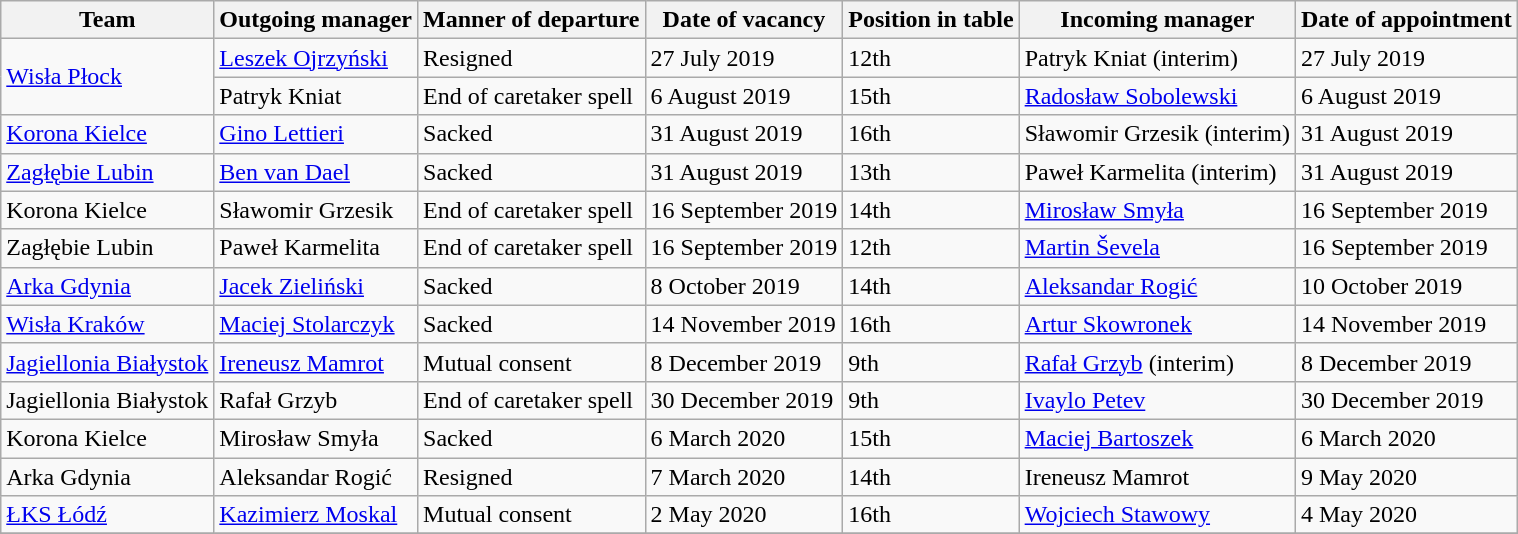<table class="wikitable">
<tr>
<th>Team</th>
<th>Outgoing manager</th>
<th>Manner of departure</th>
<th>Date of vacancy</th>
<th>Position in table</th>
<th>Incoming manager</th>
<th>Date of appointment</th>
</tr>
<tr>
<td rowspan="2"><a href='#'>Wisła Płock</a></td>
<td> <a href='#'>Leszek Ojrzyński</a></td>
<td>Resigned</td>
<td>27 July 2019</td>
<td>12th</td>
<td> Patryk Kniat (interim)</td>
<td>27 July 2019</td>
</tr>
<tr>
<td> Patryk Kniat</td>
<td>End of caretaker spell</td>
<td>6 August 2019</td>
<td>15th</td>
<td> <a href='#'>Radosław Sobolewski</a></td>
<td>6 August 2019</td>
</tr>
<tr>
<td><a href='#'>Korona Kielce</a></td>
<td> <a href='#'>Gino Lettieri</a></td>
<td>Sacked</td>
<td>31 August 2019</td>
<td>16th</td>
<td> Sławomir Grzesik (interim)</td>
<td>31 August 2019</td>
</tr>
<tr>
<td><a href='#'>Zagłębie Lubin</a></td>
<td> <a href='#'>Ben van Dael</a></td>
<td>Sacked</td>
<td>31 August 2019</td>
<td>13th</td>
<td> Paweł Karmelita (interim)</td>
<td>31 August 2019</td>
</tr>
<tr>
<td>Korona Kielce</td>
<td> Sławomir Grzesik</td>
<td>End of caretaker spell</td>
<td>16 September 2019</td>
<td>14th</td>
<td> <a href='#'>Mirosław Smyła</a></td>
<td>16 September 2019</td>
</tr>
<tr>
<td>Zagłębie Lubin</td>
<td> Paweł Karmelita</td>
<td>End of caretaker spell</td>
<td>16 September 2019</td>
<td>12th</td>
<td> <a href='#'>Martin Ševela</a></td>
<td>16 September 2019</td>
</tr>
<tr>
<td><a href='#'>Arka Gdynia</a></td>
<td> <a href='#'>Jacek Zieliński</a></td>
<td>Sacked</td>
<td>8 October 2019</td>
<td>14th</td>
<td> <a href='#'>Aleksandar Rogić</a></td>
<td>10 October 2019</td>
</tr>
<tr>
<td><a href='#'>Wisła Kraków</a></td>
<td> <a href='#'>Maciej Stolarczyk</a></td>
<td>Sacked</td>
<td>14 November 2019</td>
<td>16th</td>
<td> <a href='#'>Artur Skowronek</a></td>
<td>14 November 2019</td>
</tr>
<tr>
<td><a href='#'>Jagiellonia Białystok</a></td>
<td> <a href='#'>Ireneusz Mamrot</a></td>
<td>Mutual consent</td>
<td>8 December 2019</td>
<td>9th</td>
<td> <a href='#'>Rafał Grzyb</a> (interim)</td>
<td>8 December 2019</td>
</tr>
<tr>
<td>Jagiellonia Białystok</td>
<td> Rafał Grzyb</td>
<td>End of caretaker spell</td>
<td>30 December 2019</td>
<td>9th</td>
<td> <a href='#'>Ivaylo Petev</a></td>
<td>30 December 2019</td>
</tr>
<tr>
<td>Korona Kielce</td>
<td> Mirosław Smyła</td>
<td>Sacked</td>
<td>6 March 2020</td>
<td>15th</td>
<td> <a href='#'>Maciej Bartoszek</a></td>
<td>6 March 2020</td>
</tr>
<tr>
<td>Arka Gdynia</td>
<td> Aleksandar Rogić</td>
<td>Resigned</td>
<td>7 March 2020</td>
<td>14th</td>
<td> Ireneusz Mamrot</td>
<td>9 May 2020</td>
</tr>
<tr>
<td><a href='#'>ŁKS Łódź</a></td>
<td> <a href='#'>Kazimierz Moskal</a></td>
<td>Mutual consent</td>
<td>2 May 2020</td>
<td>16th</td>
<td> <a href='#'>Wojciech Stawowy</a></td>
<td>4 May 2020</td>
</tr>
<tr>
</tr>
</table>
